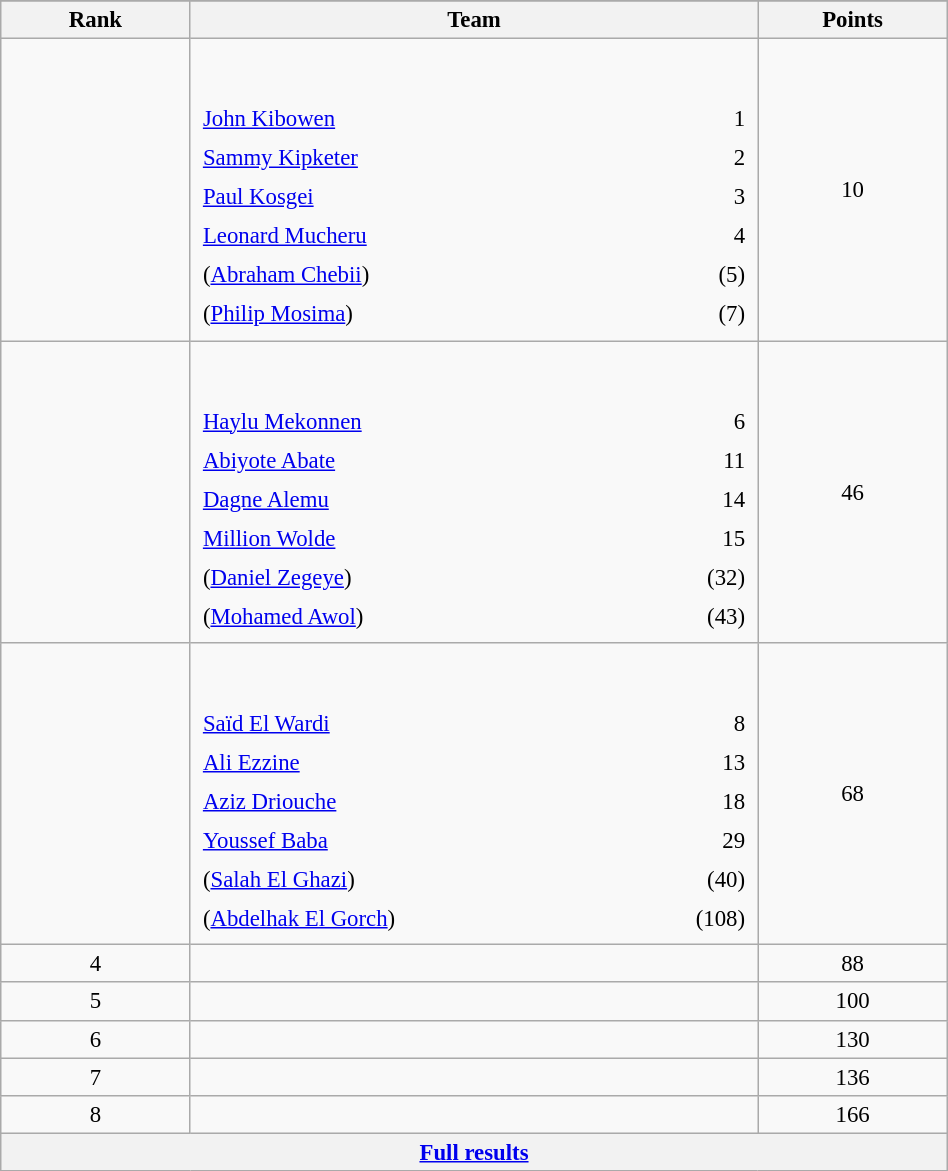<table class="wikitable sortable" style=" text-align:center; font-size:95%;" width="50%">
<tr>
</tr>
<tr>
<th width=10%>Rank</th>
<th width=30%>Team</th>
<th width=10%>Points</th>
</tr>
<tr>
<td align=center></td>
<td align=left> <br><br><table width=100%>
<tr>
<td align=left style="border:0"><a href='#'>John Kibowen</a></td>
<td align=right style="border:0">1</td>
</tr>
<tr>
<td align=left style="border:0"><a href='#'>Sammy Kipketer</a></td>
<td align=right style="border:0">2</td>
</tr>
<tr>
<td align=left style="border:0"><a href='#'>Paul Kosgei</a></td>
<td align=right style="border:0">3</td>
</tr>
<tr>
<td align=left style="border:0"><a href='#'>Leonard Mucheru</a></td>
<td align=right style="border:0">4</td>
</tr>
<tr>
<td align=left style="border:0">(<a href='#'>Abraham Chebii</a>)</td>
<td align=right style="border:0">(5)</td>
</tr>
<tr>
<td align=left style="border:0">(<a href='#'>Philip Mosima</a>)</td>
<td align=right style="border:0">(7)</td>
</tr>
</table>
</td>
<td>10</td>
</tr>
<tr>
<td align=center></td>
<td align=left> <br><br><table width=100%>
<tr>
<td align=left style="border:0"><a href='#'>Haylu Mekonnen</a></td>
<td align=right style="border:0">6</td>
</tr>
<tr>
<td align=left style="border:0"><a href='#'>Abiyote Abate</a></td>
<td align=right style="border:0">11</td>
</tr>
<tr>
<td align=left style="border:0"><a href='#'>Dagne Alemu</a></td>
<td align=right style="border:0">14</td>
</tr>
<tr>
<td align=left style="border:0"><a href='#'>Million Wolde</a></td>
<td align=right style="border:0">15</td>
</tr>
<tr>
<td align=left style="border:0">(<a href='#'>Daniel Zegeye</a>)</td>
<td align=right style="border:0">(32)</td>
</tr>
<tr>
<td align=left style="border:0">(<a href='#'>Mohamed Awol</a>)</td>
<td align=right style="border:0">(43)</td>
</tr>
</table>
</td>
<td>46</td>
</tr>
<tr>
<td align=center></td>
<td align=left> <br><br><table width=100%>
<tr>
<td align=left style="border:0"><a href='#'>Saïd El Wardi</a></td>
<td align=right style="border:0">8</td>
</tr>
<tr>
<td align=left style="border:0"><a href='#'>Ali Ezzine</a></td>
<td align=right style="border:0">13</td>
</tr>
<tr>
<td align=left style="border:0"><a href='#'>Aziz Driouche</a></td>
<td align=right style="border:0">18</td>
</tr>
<tr>
<td align=left style="border:0"><a href='#'>Youssef Baba</a></td>
<td align=right style="border:0">29</td>
</tr>
<tr>
<td align=left style="border:0">(<a href='#'>Salah El Ghazi</a>)</td>
<td align=right style="border:0">(40)</td>
</tr>
<tr>
<td align=left style="border:0">(<a href='#'>Abdelhak El Gorch</a>)</td>
<td align=right style="border:0">(108)</td>
</tr>
</table>
</td>
<td>68</td>
</tr>
<tr>
<td align=center>4</td>
<td align=left></td>
<td>88</td>
</tr>
<tr>
<td align=center>5</td>
<td align=left></td>
<td>100</td>
</tr>
<tr>
<td align=center>6</td>
<td align=left></td>
<td>130</td>
</tr>
<tr>
<td align=center>7</td>
<td align=left></td>
<td>136</td>
</tr>
<tr>
<td align=center>8</td>
<td align=left></td>
<td>166</td>
</tr>
<tr class="sortbottom">
<th colspan=3 align=center><a href='#'>Full results</a></th>
</tr>
</table>
